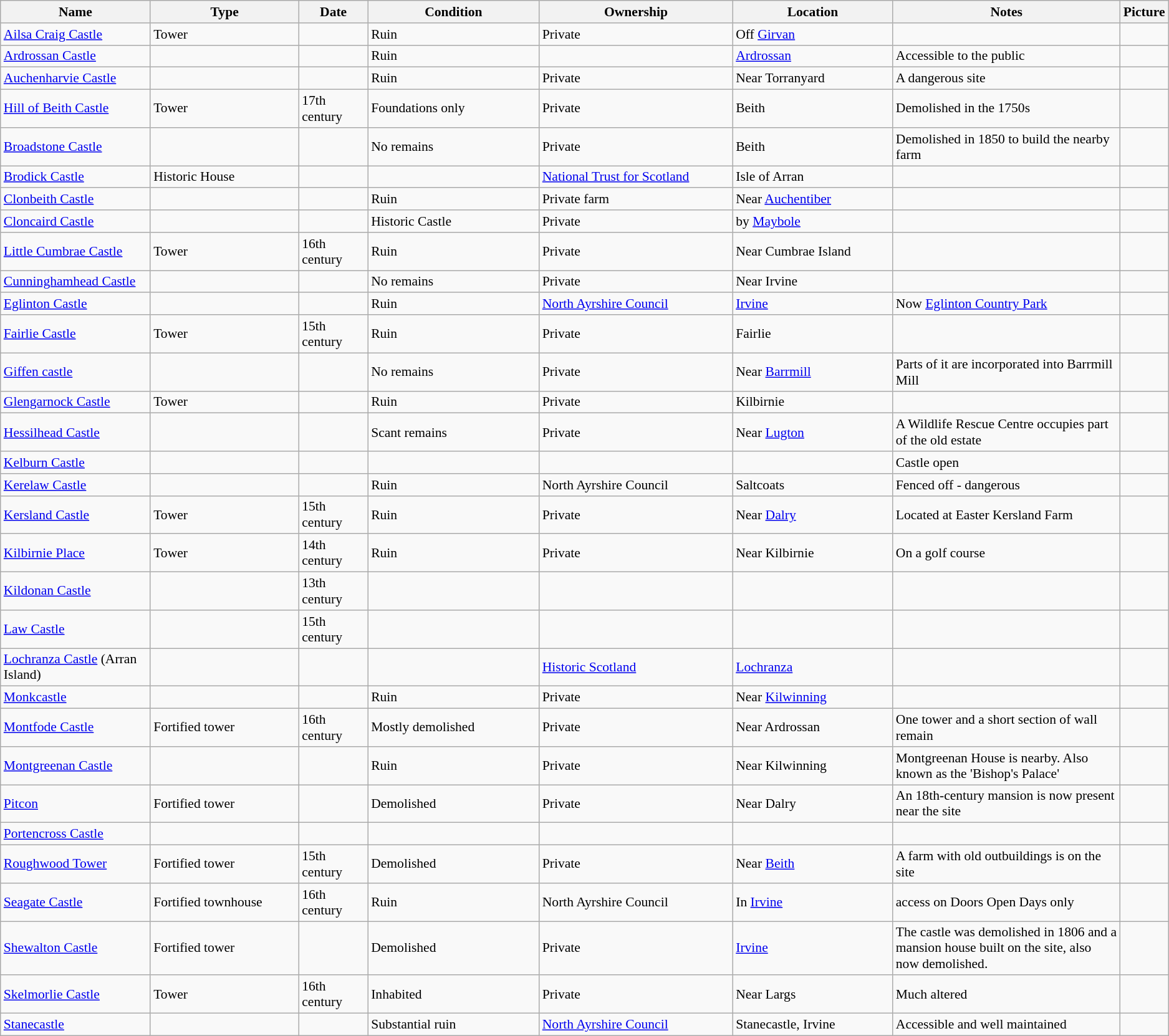<table class="wikitable sortable" style="font-size:90%">
<tr>
<th style="width:13%;">Name</th>
<th style="width:13%;">Type</th>
<th style="width:6%;">Date</th>
<th style="width:15%;">Condition</th>
<th style="width:17%;">Ownership</th>
<th style="width:14%;">Location</th>
<th style="width:20%;">Notes</th>
<th style="width:20%;">Picture</th>
</tr>
<tr>
<td><a href='#'>Ailsa Craig Castle</a></td>
<td>Tower</td>
<td></td>
<td>Ruin</td>
<td>Private</td>
<td>Off <a href='#'>Girvan</a></td>
<td></td>
<td></td>
</tr>
<tr>
<td><a href='#'>Ardrossan Castle</a></td>
<td></td>
<td></td>
<td>Ruin</td>
<td></td>
<td><a href='#'>Ardrossan</a></td>
<td>Accessible to the public</td>
<td></td>
</tr>
<tr>
<td><a href='#'>Auchenharvie Castle</a></td>
<td></td>
<td></td>
<td>Ruin</td>
<td>Private</td>
<td>Near Torranyard</td>
<td>A dangerous site</td>
<td></td>
</tr>
<tr>
<td><a href='#'>Hill of Beith Castle</a></td>
<td>Tower</td>
<td>17th century</td>
<td>Foundations only</td>
<td>Private</td>
<td>Beith</td>
<td>Demolished in the 1750s</td>
<td></td>
</tr>
<tr>
<td><a href='#'>Broadstone Castle</a></td>
<td></td>
<td></td>
<td>No remains</td>
<td>Private</td>
<td>Beith</td>
<td>Demolished in 1850 to build the nearby farm</td>
<td></td>
</tr>
<tr>
<td><a href='#'>Brodick Castle</a></td>
<td>Historic House</td>
<td></td>
<td></td>
<td><a href='#'>National Trust for Scotland</a></td>
<td>Isle of Arran</td>
<td></td>
<td></td>
</tr>
<tr>
<td><a href='#'>Clonbeith Castle</a></td>
<td></td>
<td></td>
<td>Ruin</td>
<td>Private farm</td>
<td>Near <a href='#'>Auchentiber</a></td>
<td></td>
<td></td>
</tr>
<tr>
<td><a href='#'>Cloncaird Castle</a></td>
<td></td>
<td></td>
<td>Historic Castle</td>
<td>Private</td>
<td>by <a href='#'>Maybole</a></td>
<td></td>
<td></td>
</tr>
<tr>
<td><a href='#'>Little Cumbrae Castle</a></td>
<td>Tower</td>
<td>16th century</td>
<td>Ruin</td>
<td>Private</td>
<td>Near Cumbrae Island</td>
<td></td>
<td></td>
</tr>
<tr>
<td><a href='#'>Cunninghamhead Castle</a></td>
<td></td>
<td></td>
<td>No remains</td>
<td>Private</td>
<td>Near Irvine</td>
<td></td>
<td></td>
</tr>
<tr>
<td><a href='#'>Eglinton Castle</a></td>
<td></td>
<td></td>
<td>Ruin</td>
<td><a href='#'>North Ayrshire Council</a></td>
<td><a href='#'>Irvine</a></td>
<td>Now <a href='#'>Eglinton Country Park</a></td>
<td></td>
</tr>
<tr>
<td><a href='#'>Fairlie Castle</a></td>
<td>Tower</td>
<td>15th century</td>
<td>Ruin</td>
<td>Private</td>
<td>Fairlie</td>
<td></td>
<td></td>
</tr>
<tr>
<td><a href='#'>Giffen castle</a></td>
<td></td>
<td></td>
<td>No remains</td>
<td>Private</td>
<td>Near <a href='#'>Barrmill</a></td>
<td>Parts of it are incorporated into Barrmill Mill</td>
<td></td>
</tr>
<tr>
<td><a href='#'>Glengarnock Castle</a></td>
<td>Tower</td>
<td></td>
<td>Ruin</td>
<td>Private</td>
<td>Kilbirnie</td>
<td></td>
<td></td>
</tr>
<tr>
<td><a href='#'>Hessilhead Castle</a></td>
<td></td>
<td></td>
<td>Scant remains</td>
<td>Private</td>
<td>Near <a href='#'>Lugton</a></td>
<td>A Wildlife Rescue Centre occupies part of the old estate</td>
<td></td>
</tr>
<tr>
<td><a href='#'>Kelburn Castle</a></td>
<td></td>
<td></td>
<td></td>
<td></td>
<td></td>
<td>Castle open</td>
<td></td>
</tr>
<tr>
<td><a href='#'>Kerelaw Castle</a></td>
<td></td>
<td></td>
<td>Ruin</td>
<td>North Ayrshire Council</td>
<td>Saltcoats</td>
<td>Fenced off - dangerous</td>
<td></td>
</tr>
<tr>
<td><a href='#'>Kersland Castle</a></td>
<td>Tower</td>
<td>15th century</td>
<td>Ruin</td>
<td>Private</td>
<td>Near <a href='#'>Dalry</a></td>
<td>Located at Easter Kersland Farm</td>
<td></td>
</tr>
<tr>
<td><a href='#'>Kilbirnie Place</a></td>
<td>Tower</td>
<td>14th century</td>
<td>Ruin</td>
<td>Private</td>
<td>Near Kilbirnie</td>
<td>On a golf course</td>
<td></td>
</tr>
<tr>
<td><a href='#'>Kildonan Castle</a></td>
<td></td>
<td>13th century</td>
<td></td>
<td></td>
<td></td>
<td></td>
<td></td>
</tr>
<tr>
<td><a href='#'>Law Castle</a></td>
<td></td>
<td>15th century</td>
<td></td>
<td></td>
<td></td>
<td></td>
<td></td>
</tr>
<tr>
<td><a href='#'>Lochranza Castle</a> (Arran Island)</td>
<td></td>
<td></td>
<td></td>
<td><a href='#'>Historic Scotland</a></td>
<td><a href='#'>Lochranza</a> </td>
<td></td>
<td></td>
</tr>
<tr>
<td><a href='#'>Monkcastle</a></td>
<td></td>
<td></td>
<td>Ruin</td>
<td>Private</td>
<td>Near <a href='#'>Kilwinning</a></td>
<td></td>
<td></td>
</tr>
<tr>
<td><a href='#'>Montfode Castle</a></td>
<td>Fortified tower</td>
<td>16th century</td>
<td>Mostly demolished</td>
<td>Private</td>
<td>Near Ardrossan</td>
<td>One tower and a short section of wall remain</td>
<td></td>
</tr>
<tr>
<td><a href='#'>Montgreenan Castle</a></td>
<td></td>
<td></td>
<td>Ruin</td>
<td>Private</td>
<td>Near Kilwinning</td>
<td>Montgreenan House is nearby. Also known as the 'Bishop's Palace'</td>
<td></td>
</tr>
<tr>
<td><a href='#'>Pitcon</a></td>
<td>Fortified tower</td>
<td></td>
<td>Demolished</td>
<td>Private</td>
<td>Near Dalry</td>
<td>An 18th-century mansion is now present near the site</td>
<td></td>
</tr>
<tr>
<td><a href='#'>Portencross Castle</a></td>
<td></td>
<td></td>
<td></td>
<td></td>
<td></td>
<td></td>
<td></td>
</tr>
<tr>
<td><a href='#'>Roughwood Tower</a></td>
<td>Fortified tower</td>
<td>15th century</td>
<td>Demolished</td>
<td>Private</td>
<td>Near <a href='#'>Beith</a></td>
<td>A farm with old outbuildings is on the site</td>
<td></td>
</tr>
<tr>
<td><a href='#'>Seagate Castle</a></td>
<td>Fortified townhouse</td>
<td>16th century</td>
<td>Ruin</td>
<td>North Ayrshire Council</td>
<td>In <a href='#'>Irvine</a></td>
<td>access on Doors Open Days only</td>
<td></td>
</tr>
<tr>
<td><a href='#'>Shewalton Castle</a></td>
<td>Fortified tower</td>
<td></td>
<td>Demolished</td>
<td>Private</td>
<td><a href='#'>Irvine</a></td>
<td>The castle was demolished in 1806 and a mansion house built on the site, also now demolished.</td>
<td></td>
</tr>
<tr>
<td><a href='#'>Skelmorlie Castle</a></td>
<td>Tower</td>
<td>16th century</td>
<td>Inhabited</td>
<td>Private</td>
<td>Near Largs</td>
<td>Much altered</td>
<td></td>
</tr>
<tr>
<td><a href='#'>Stanecastle</a></td>
<td></td>
<td></td>
<td>Substantial ruin</td>
<td><a href='#'>North Ayrshire Council</a></td>
<td>Stanecastle, Irvine</td>
<td>Accessible and well maintained</td>
<td></td>
</tr>
</table>
